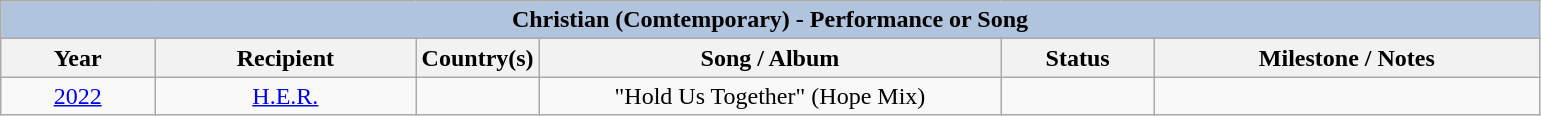<table class="wikitable" style="text-align: center">
<tr>
<th colspan="6" style="background:#B0C4DE;">Christian (Comtemporary) - Performance or Song</th>
</tr>
<tr>
<th width="10%">Year</th>
<th width="17%">Recipient</th>
<th width="8%">Country(s)</th>
<th width="30%">Song / Album</th>
<th width="10%">Status</th>
<th width="25%">Milestone / Notes</th>
</tr>
<tr>
<td><a href='#'>2022</a><br></td>
<td><a href='#'>H.E.R.</a></td>
<td></td>
<td>"Hold Us Together" (Hope Mix)</td>
<td></td>
<td></td>
</tr>
</table>
